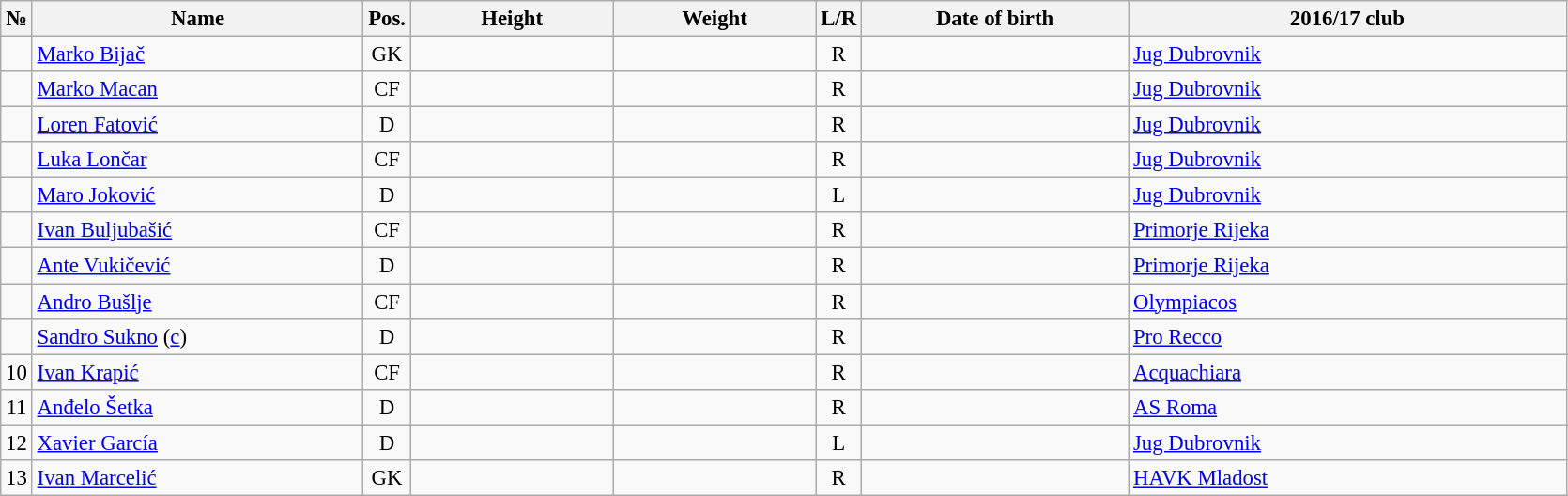<table class="wikitable sortable" style="font-size:95%; text-align:center;">
<tr>
<th>№</th>
<th style="width:15em">Name</th>
<th>Pos.</th>
<th style="width:9em">Height</th>
<th style="width:9em">Weight</th>
<th>L/R</th>
<th style="width:12em">Date of birth</th>
<th style="width:20em">2016/17 club</th>
</tr>
<tr>
<td></td>
<td style="text-align:left;"><a href='#'>Marko Bijač</a></td>
<td>GK</td>
<td></td>
<td></td>
<td>R</td>
<td style="text-align:right;"></td>
<td style="text-align:left;"> <a href='#'>Jug Dubrovnik</a></td>
</tr>
<tr>
<td></td>
<td style="text-align:left;"><a href='#'>Marko Macan</a></td>
<td>CF</td>
<td></td>
<td></td>
<td>R</td>
<td style="text-align:right;"></td>
<td style="text-align:left;"> <a href='#'>Jug Dubrovnik</a></td>
</tr>
<tr>
<td></td>
<td style="text-align:left;"><a href='#'>Loren Fatović</a></td>
<td>D</td>
<td></td>
<td></td>
<td>R</td>
<td style="text-align:right;"></td>
<td style="text-align:left;"> <a href='#'>Jug Dubrovnik</a></td>
</tr>
<tr>
<td></td>
<td style="text-align:left;"><a href='#'>Luka Lončar</a></td>
<td>CF</td>
<td></td>
<td></td>
<td>R</td>
<td style="text-align:right;"></td>
<td style="text-align:left;"> <a href='#'>Jug Dubrovnik</a></td>
</tr>
<tr>
<td></td>
<td style="text-align:left;"><a href='#'>Maro Joković</a></td>
<td>D</td>
<td></td>
<td></td>
<td>L</td>
<td style="text-align:right;"></td>
<td style="text-align:left;"> <a href='#'>Jug Dubrovnik</a></td>
</tr>
<tr>
<td></td>
<td style="text-align:left;"><a href='#'>Ivan Buljubašić</a></td>
<td>CF</td>
<td></td>
<td></td>
<td>R</td>
<td style="text-align:right;"></td>
<td style="text-align:left;"> <a href='#'>Primorje Rijeka</a></td>
</tr>
<tr>
<td></td>
<td style="text-align:left;"><a href='#'>Ante Vukičević</a></td>
<td>D</td>
<td></td>
<td></td>
<td>R</td>
<td style="text-align:right;"></td>
<td style="text-align:left;"> <a href='#'>Primorje Rijeka</a></td>
</tr>
<tr>
<td></td>
<td style="text-align:left;"><a href='#'>Andro Bušlje</a></td>
<td>CF</td>
<td></td>
<td></td>
<td>R</td>
<td style="text-align:right;"></td>
<td style="text-align:left;"> <a href='#'>Olympiacos</a></td>
</tr>
<tr>
<td></td>
<td style="text-align:left;"><a href='#'>Sandro Sukno</a> (<a href='#'>c</a>)</td>
<td>D</td>
<td></td>
<td></td>
<td>R</td>
<td style="text-align:right;"></td>
<td style="text-align:left;"> <a href='#'>Pro Recco</a></td>
</tr>
<tr>
<td>10</td>
<td style="text-align:left;"><a href='#'>Ivan Krapić</a></td>
<td>CF</td>
<td></td>
<td></td>
<td>R</td>
<td style="text-align:right;"></td>
<td style="text-align:left;"> <a href='#'>Acquachiara</a></td>
</tr>
<tr>
<td>11</td>
<td style="text-align:left;"><a href='#'>Anđelo Šetka</a></td>
<td>D</td>
<td></td>
<td></td>
<td>R</td>
<td style="text-align:right;"></td>
<td style="text-align:left;"> <a href='#'>AS Roma</a></td>
</tr>
<tr>
<td>12</td>
<td style="text-align:left;"><a href='#'>Xavier García</a></td>
<td>D</td>
<td></td>
<td></td>
<td>L</td>
<td style="text-align:right;"></td>
<td style="text-align:left;"> <a href='#'>Jug Dubrovnik</a></td>
</tr>
<tr>
<td>13</td>
<td style="text-align:left;"><a href='#'>Ivan Marcelić</a></td>
<td>GK</td>
<td></td>
<td></td>
<td>R</td>
<td style="text-align:right;"></td>
<td style="text-align:left;"> <a href='#'>HAVK Mladost</a></td>
</tr>
</table>
